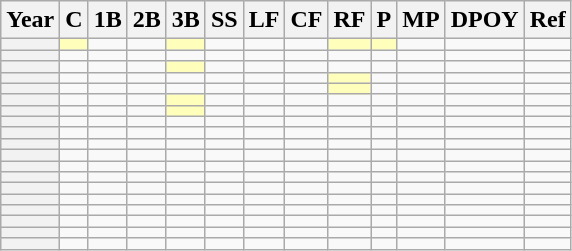<table class="wikitable sortable plainrowheaders" border="1">
<tr>
<th scope="col">Year</th>
<th scope="col">C</th>
<th scope="col">1B</th>
<th scope="col">2B</th>
<th scope="col">3B</th>
<th scope="col">SS</th>
<th scope="col">LF</th>
<th scope="col">CF</th>
<th scope="col">RF</th>
<th scope="col">P</th>
<th scope="col">MP</th>
<th><strong>DPOY</strong></th>
<th scope="col" class="unsortable">Ref</th>
</tr>
<tr>
<th scope="row"></th>
<td style="background:#ffb;"></td>
<td></td>
<td></td>
<td style="background:#ffb;"></td>
<td></td>
<td></td>
<td></td>
<td style="background:#ffb;"></td>
<td style="background:#ffb;"></td>
<td></td>
<td></td>
<td></td>
</tr>
<tr>
<th scope="row"></th>
<td></td>
<td> </td>
<td></td>
<td></td>
<td></td>
<td></td>
<td></td>
<td></td>
<td></td>
<td></td>
<td></td>
<td></td>
</tr>
<tr>
<th scope="row"></th>
<td> </td>
<td> </td>
<td></td>
<td style="background:#ffb;"> </td>
<td></td>
<td> </td>
<td> </td>
<td></td>
<td></td>
<td></td>
<td></td>
<td></td>
</tr>
<tr>
<th scope="row"></th>
<td> </td>
<td> </td>
<td> </td>
<td></td>
<td></td>
<td> </td>
<td> </td>
<td style="background:#ffb;"> </td>
<td></td>
<td></td>
<td></td>
<td></td>
</tr>
<tr>
<th scope="row"></th>
<td> </td>
<td></td>
<td></td>
<td></td>
<td> </td>
<td></td>
<td></td>
<td style="background:#ffb;"> </td>
<td> </td>
<td></td>
<td></td>
<td></td>
</tr>
<tr>
<th scope="row"></th>
<td></td>
<td> </td>
<td></td>
<td style="background:#ffb;"> </td>
<td> </td>
<td> </td>
<td></td>
<td></td>
<td> </td>
<td></td>
<td></td>
<td></td>
</tr>
<tr>
<th scope="row"></th>
<td> </td>
<td></td>
<td></td>
<td style="background:#ffb;"> </td>
<td></td>
<td></td>
<td></td>
<td></td>
<td> </td>
<td></td>
<td></td>
<td></td>
</tr>
<tr>
<th scope="row"></th>
<td> </td>
<td></td>
<td> </td>
<td></td>
<td></td>
<td> </td>
<td></td>
<td></td>
<td></td>
<td></td>
<td></td>
<td></td>
</tr>
<tr>
<th scope="row"></th>
<td></td>
<td></td>
<td> </td>
<td></td>
<td> </td>
<td> </td>
<td></td>
<td> </td>
<td></td>
<td></td>
<td></td>
<td></td>
</tr>
<tr>
<th scope="row"></th>
<td></td>
<td> </td>
<td></td>
<td></td>
<td> </td>
<td></td>
<td></td>
<td> </td>
<td> </td>
<td></td>
<td></td>
<td></td>
</tr>
<tr>
<th scope="row"></th>
<td> </td>
<td></td>
<td> </td>
<td> </td>
<td> </td>
<td> </td>
<td></td>
<td></td>
<td> </td>
<td></td>
<td></td>
<td></td>
</tr>
<tr>
<th scope="row"></th>
<td></td>
<td> </td>
<td></td>
<td> </td>
<td> </td>
<td> </td>
<td></td>
<td> </td>
<td> </td>
<td> </td>
<td></td>
<td></td>
</tr>
<tr>
<th scope="row"></th>
<td></td>
<td></td>
<td></td>
<td></td>
<td> </td>
<td> </td>
<td> </td>
<td> </td>
<td></td>
<td> </td>
<td></td>
<td></td>
</tr>
<tr>
<th scope="row"></th>
<td></td>
<td> </td>
<td> </td>
<td> </td>
<td></td>
<td></td>
<td> </td>
<td></td>
<td> </td>
<td> </td>
<td></td>
<td></td>
</tr>
<tr>
<th scope="row"></th>
<td> </td>
<td> </td>
<td> </td>
<td> </td>
<td>  </td>
<td></td>
<td> </td>
<td> </td>
<td></td>
<td></td>
<td></td>
<td></td>
</tr>
<tr>
<th scope="row"></th>
<td></td>
<td> </td>
<td></td>
<td></td>
<td></td>
<td> </td>
<td></td>
<td></td>
<td> </td>
<td> </td>
<td></td>
<td></td>
</tr>
<tr>
<th scope="row"></th>
<td></td>
<td></td>
<td></td>
<td> </td>
<td></td>
<td></td>
<td></td>
<td> </td>
<td></td>
<td></td>
<td></td>
<td></td>
</tr>
<tr>
<th scope="row"></th>
<td></td>
<td> </td>
<td></td>
<td> </td>
<td></td>
<td> </td>
<td> </td>
<td></td>
<td> </td>
<td> </td>
<td></td>
<td></td>
</tr>
<tr>
<th scope="row"></th>
<td></td>
<td> </td>
<td> </td>
<td> </td>
<td></td>
<td></td>
<td></td>
<td></td>
<td></td>
<td></td>
<td></td>
<td></td>
</tr>
</table>
